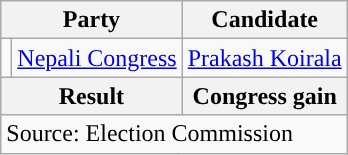<table class="wikitable">
<tr>
<th colspan="2">Party</th>
<th>Candidate</th>
</tr>
<tr>
<td style="background-color:"></td>
<td><a href='#'>Nepali Congress</a></td>
<td><a href='#'>Prakash Koirala</a></td>
</tr>
<tr>
<th colspan="2">Result</th>
<th>Congress gain</th>
</tr>
<tr>
<td colspan="3">Source: Election Commission</td>
</tr>
</table>
